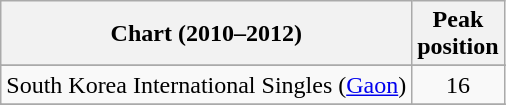<table class="wikitable sortable">
<tr>
<th>Chart (2010–2012)</th>
<th>Peak<br>position</th>
</tr>
<tr>
</tr>
<tr>
</tr>
<tr>
</tr>
<tr>
</tr>
<tr>
</tr>
<tr>
</tr>
<tr>
</tr>
<tr>
<td>South Korea International Singles (<a href='#'>Gaon</a>)</td>
<td align="center">16</td>
</tr>
<tr>
</tr>
<tr>
</tr>
<tr>
</tr>
<tr>
</tr>
<tr>
</tr>
<tr>
</tr>
</table>
